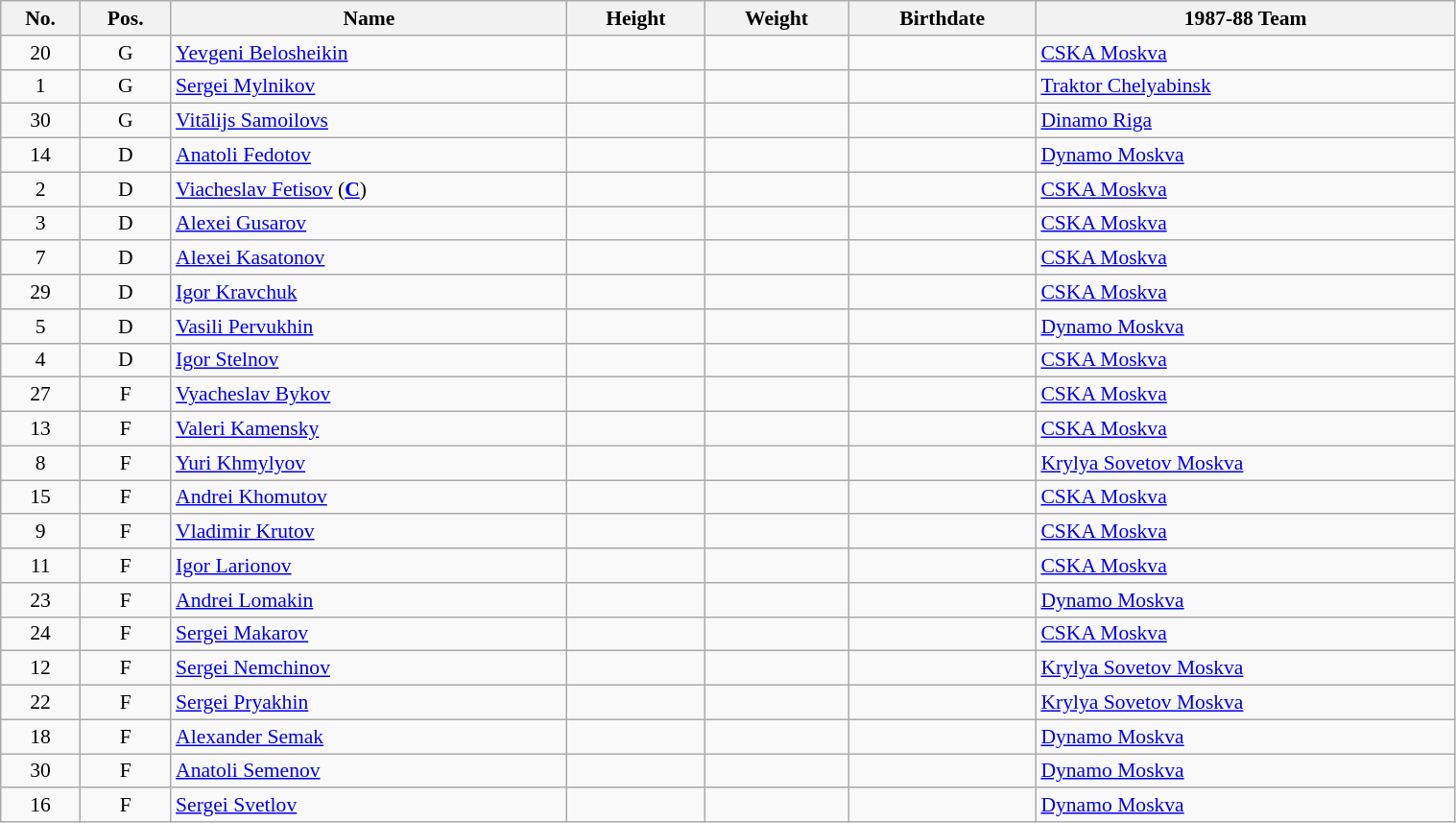<table class="wikitable sortable" width="80%" style="font-size: 90%; text-align: center;">
<tr>
<th>No.</th>
<th>Pos.</th>
<th>Name</th>
<th>Height</th>
<th>Weight</th>
<th>Birthdate</th>
<th>1987-88 Team</th>
</tr>
<tr>
<td>20</td>
<td>G</td>
<td style="text-align:left;"><a href='#'>Yevgeni Belosheikin</a></td>
<td></td>
<td></td>
<td style="text-align:right;"></td>
<td style="text-align:left;"> <a href='#'>CSKA Moskva</a></td>
</tr>
<tr>
<td>1</td>
<td>G</td>
<td style="text-align:left;"><a href='#'>Sergei Mylnikov</a></td>
<td></td>
<td></td>
<td style="text-align:right;"></td>
<td style="text-align:left;"> <a href='#'>Traktor Chelyabinsk</a></td>
</tr>
<tr>
<td>30</td>
<td>G</td>
<td style="text-align:left;"><a href='#'>Vitālijs Samoilovs</a></td>
<td></td>
<td></td>
<td style="text-align:right;"></td>
<td style="text-align:left;"> <a href='#'>Dinamo Riga</a></td>
</tr>
<tr>
<td>14</td>
<td>D</td>
<td style="text-align:left;"><a href='#'>Anatoli Fedotov</a></td>
<td></td>
<td></td>
<td style="text-align:right;"></td>
<td style="text-align:left;"> <a href='#'>Dynamo Moskva</a></td>
</tr>
<tr>
<td>2</td>
<td>D</td>
<td style="text-align:left;"><a href='#'>Viacheslav Fetisov</a> (<strong><a href='#'>C</a></strong>)</td>
<td></td>
<td></td>
<td style="text-align:right;"></td>
<td style="text-align:left;"> <a href='#'>CSKA Moskva</a></td>
</tr>
<tr>
<td>3</td>
<td>D</td>
<td style="text-align:left;"><a href='#'>Alexei Gusarov</a></td>
<td></td>
<td></td>
<td style="text-align:right;"></td>
<td style="text-align:left;"> <a href='#'>CSKA Moskva</a></td>
</tr>
<tr>
<td>7</td>
<td>D</td>
<td style="text-align:left;"><a href='#'>Alexei Kasatonov</a></td>
<td></td>
<td></td>
<td style="text-align:right;"></td>
<td style="text-align:left;"> <a href='#'>CSKA Moskva</a></td>
</tr>
<tr>
<td>29</td>
<td>D</td>
<td style="text-align:left;"><a href='#'>Igor Kravchuk</a></td>
<td></td>
<td></td>
<td style="text-align:right;"></td>
<td style="text-align:left;"> <a href='#'>CSKA Moskva</a></td>
</tr>
<tr>
<td>5</td>
<td>D</td>
<td style="text-align:left;"><a href='#'>Vasili Pervukhin</a></td>
<td></td>
<td></td>
<td style="text-align:right;"></td>
<td style="text-align:left;"> <a href='#'>Dynamo Moskva</a></td>
</tr>
<tr>
<td>4</td>
<td>D</td>
<td style="text-align:left;"><a href='#'>Igor Stelnov</a></td>
<td></td>
<td></td>
<td style="text-align:right;"></td>
<td style="text-align:left;"> <a href='#'>CSKA Moskva</a></td>
</tr>
<tr>
<td>27</td>
<td>F</td>
<td style="text-align:left;"><a href='#'>Vyacheslav Bykov</a></td>
<td></td>
<td></td>
<td style="text-align:right;"></td>
<td style="text-align:left;"> <a href='#'>CSKA Moskva</a></td>
</tr>
<tr>
<td>13</td>
<td>F</td>
<td style="text-align:left;"><a href='#'>Valeri Kamensky</a></td>
<td></td>
<td></td>
<td style="text-align:right;"></td>
<td style="text-align:left;"> <a href='#'>CSKA Moskva</a></td>
</tr>
<tr>
<td>8</td>
<td>F</td>
<td style="text-align:left;"><a href='#'>Yuri Khmylyov</a></td>
<td></td>
<td></td>
<td style="text-align:right;"></td>
<td style="text-align:left;"> <a href='#'>Krylya Sovetov Moskva</a></td>
</tr>
<tr>
<td>15</td>
<td>F</td>
<td style="text-align:left;"><a href='#'>Andrei Khomutov</a></td>
<td></td>
<td></td>
<td style="text-align:right;"></td>
<td style="text-align:left;"> <a href='#'>CSKA Moskva</a></td>
</tr>
<tr>
<td>9</td>
<td>F</td>
<td style="text-align:left;"><a href='#'>Vladimir Krutov</a></td>
<td></td>
<td></td>
<td style="text-align:right;"></td>
<td style="text-align:left;"> <a href='#'>CSKA Moskva</a></td>
</tr>
<tr>
<td>11</td>
<td>F</td>
<td style="text-align:left;"><a href='#'>Igor Larionov</a></td>
<td></td>
<td></td>
<td style="text-align:right;"></td>
<td style="text-align:left;"> <a href='#'>CSKA Moskva</a></td>
</tr>
<tr>
<td>23</td>
<td>F</td>
<td style="text-align:left;"><a href='#'>Andrei Lomakin</a></td>
<td></td>
<td></td>
<td style="text-align:right;"></td>
<td style="text-align:left;"> <a href='#'>Dynamo Moskva</a></td>
</tr>
<tr>
<td>24</td>
<td>F</td>
<td style="text-align:left;"><a href='#'>Sergei Makarov</a></td>
<td></td>
<td></td>
<td style="text-align:right;"></td>
<td style="text-align:left;"> <a href='#'>CSKA Moskva</a></td>
</tr>
<tr>
<td>12</td>
<td>F</td>
<td style="text-align:left;"><a href='#'>Sergei Nemchinov</a></td>
<td></td>
<td></td>
<td style="text-align:right;"></td>
<td style="text-align:left;"> <a href='#'>Krylya Sovetov Moskva</a></td>
</tr>
<tr>
<td>22</td>
<td>F</td>
<td style="text-align:left;"><a href='#'>Sergei Pryakhin</a></td>
<td></td>
<td></td>
<td style="text-align:right;"></td>
<td style="text-align:left;"> <a href='#'>Krylya Sovetov Moskva</a></td>
</tr>
<tr>
<td>18</td>
<td>F</td>
<td style="text-align:left;"><a href='#'>Alexander Semak</a></td>
<td></td>
<td></td>
<td style="text-align:right;"></td>
<td style="text-align:left;"> <a href='#'>Dynamo Moskva</a></td>
</tr>
<tr>
<td>30</td>
<td>F</td>
<td style="text-align:left;"><a href='#'>Anatoli Semenov</a></td>
<td></td>
<td></td>
<td style="text-align:right;"></td>
<td style="text-align:left;"> <a href='#'>Dynamo Moskva</a></td>
</tr>
<tr>
<td>16</td>
<td>F</td>
<td style="text-align:left;"><a href='#'>Sergei Svetlov</a></td>
<td></td>
<td></td>
<td style="text-align:right;"></td>
<td style="text-align:left;"> <a href='#'>Dynamo Moskva</a></td>
</tr>
</table>
